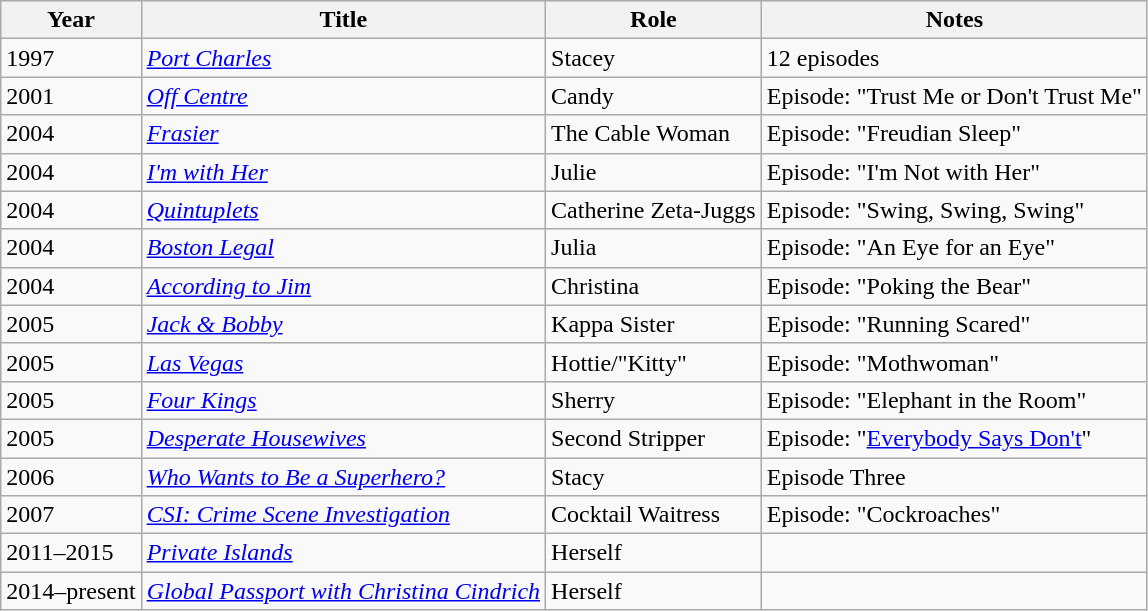<table class="wikitable sortable">
<tr>
<th>Year</th>
<th>Title</th>
<th>Role</th>
<th class="unsortable">Notes</th>
</tr>
<tr>
<td>1997</td>
<td><em><a href='#'>Port Charles</a></em></td>
<td>Stacey</td>
<td>12 episodes</td>
</tr>
<tr>
<td>2001</td>
<td><em><a href='#'>Off Centre</a></em></td>
<td>Candy</td>
<td>Episode: "Trust Me or Don't Trust Me"</td>
</tr>
<tr>
<td>2004</td>
<td><em><a href='#'>Frasier</a></em></td>
<td>The Cable Woman</td>
<td>Episode: "Freudian Sleep"</td>
</tr>
<tr>
<td>2004</td>
<td><em><a href='#'>I'm with Her</a></em></td>
<td>Julie</td>
<td>Episode: "I'm Not with Her"</td>
</tr>
<tr>
<td>2004</td>
<td><em><a href='#'>Quintuplets</a></em></td>
<td>Catherine Zeta-Juggs</td>
<td>Episode: "Swing, Swing, Swing"</td>
</tr>
<tr>
<td>2004</td>
<td><em><a href='#'>Boston Legal</a></em></td>
<td>Julia</td>
<td>Episode: "An Eye for an Eye"</td>
</tr>
<tr>
<td>2004</td>
<td><em><a href='#'>According to Jim</a></em></td>
<td>Christina</td>
<td>Episode: "Poking the Bear"</td>
</tr>
<tr>
<td>2005</td>
<td><em><a href='#'>Jack & Bobby</a></em></td>
<td>Kappa Sister</td>
<td>Episode: "Running Scared"</td>
</tr>
<tr>
<td>2005</td>
<td><em><a href='#'>Las Vegas</a></em></td>
<td>Hottie/"Kitty"</td>
<td>Episode: "Mothwoman"</td>
</tr>
<tr>
<td>2005</td>
<td><em><a href='#'>Four Kings</a></em></td>
<td>Sherry</td>
<td>Episode: "Elephant in the Room"</td>
</tr>
<tr>
<td>2005</td>
<td><em><a href='#'>Desperate Housewives</a></em></td>
<td>Second Stripper</td>
<td>Episode: "<a href='#'>Everybody Says Don't</a>"</td>
</tr>
<tr>
<td>2006</td>
<td><em><a href='#'>Who Wants to Be a Superhero?</a></em></td>
<td>Stacy</td>
<td>Episode Three</td>
</tr>
<tr>
<td>2007</td>
<td><em><a href='#'>CSI: Crime Scene Investigation</a></em></td>
<td>Cocktail Waitress</td>
<td>Episode: "Cockroaches"</td>
</tr>
<tr>
<td>2011–2015</td>
<td><em><a href='#'>Private Islands</a></em></td>
<td>Herself</td>
<td></td>
</tr>
<tr>
<td>2014–present</td>
<td><em><a href='#'>Global Passport with Christina Cindrich</a></em></td>
<td>Herself</td>
<td></td>
</tr>
</table>
